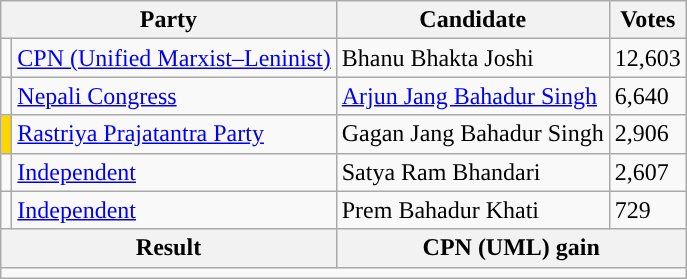<table class="wikitable">
<tr>
<th colspan="2">Party</th>
<th>Candidate</th>
<th>Votes</th>
</tr>
<tr>
<td style="background-color:"></td>
<td><a href='#'>CPN (Unified Marxist–Leninist)</a></td>
<td>Bhanu Bhakta Joshi</td>
<td>12,603</td>
</tr>
<tr>
<td style="background-color:"></td>
<td><a href='#'>Nepali Congress</a></td>
<td><a href='#'>Arjun Jang Bahadur Singh</a></td>
<td>6,640</td>
</tr>
<tr>
<td style="background-color:gold"></td>
<td><a href='#'>Rastriya Prajatantra Party</a></td>
<td>Gagan Jang Bahadur Singh</td>
<td>2,906</td>
</tr>
<tr>
<td style="background-color:"></td>
<td><a href='#'>Independent</a></td>
<td>Satya Ram Bhandari</td>
<td>2,607</td>
</tr>
<tr>
<td style="background-color:"></td>
<td><a href='#'>Independent</a></td>
<td>Prem Bahadur Khati</td>
<td>729</td>
</tr>
<tr>
<th colspan="2">Result</th>
<th colspan="2">CPN (UML) gain</th>
</tr>
<tr>
<td colspan="4"></td>
</tr>
</table>
